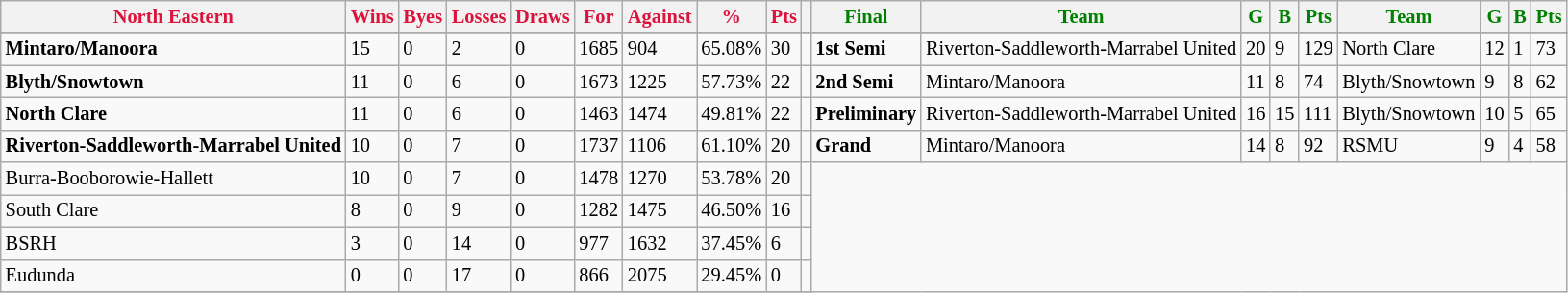<table style="font-size: 85%; text-align: left;" class="wikitable">
<tr>
<th style="color:crimson">North Eastern</th>
<th style="color:crimson">Wins</th>
<th style="color:crimson">Byes</th>
<th style="color:crimson">Losses</th>
<th style="color:crimson">Draws</th>
<th style="color:crimson">For</th>
<th style="color:crimson">Against</th>
<th style="color:crimson">%</th>
<th style="color:crimson">Pts</th>
<th></th>
<th style="color:green">Final</th>
<th style="color:green">Team</th>
<th style="color:green">G</th>
<th style="color:green">B</th>
<th style="color:green">Pts</th>
<th style="color:green">Team</th>
<th style="color:green">G</th>
<th style="color:green">B</th>
<th style="color:green">Pts</th>
</tr>
<tr>
</tr>
<tr>
</tr>
<tr>
<td><strong>	Mintaro/Manoora	</strong></td>
<td>15</td>
<td>0</td>
<td>2</td>
<td>0</td>
<td>1685</td>
<td>904</td>
<td>65.08%</td>
<td>30</td>
<td></td>
<td><strong>1st Semi</strong></td>
<td>Riverton-Saddleworth-Marrabel United</td>
<td>20</td>
<td>9</td>
<td>129</td>
<td>North Clare</td>
<td>12</td>
<td>1</td>
<td>73</td>
</tr>
<tr>
<td><strong>	Blyth/Snowtown	</strong></td>
<td>11</td>
<td>0</td>
<td>6</td>
<td>0</td>
<td>1673</td>
<td>1225</td>
<td>57.73%</td>
<td>22</td>
<td></td>
<td><strong>2nd Semi</strong></td>
<td>Mintaro/Manoora</td>
<td>11</td>
<td>8</td>
<td>74</td>
<td>Blyth/Snowtown</td>
<td>9</td>
<td>8</td>
<td>62</td>
</tr>
<tr>
<td><strong>	North Clare	</strong></td>
<td>11</td>
<td>0</td>
<td>6</td>
<td>0</td>
<td>1463</td>
<td>1474</td>
<td>49.81%</td>
<td>22</td>
<td></td>
<td><strong>Preliminary</strong></td>
<td>Riverton-Saddleworth-Marrabel United</td>
<td>16</td>
<td>15</td>
<td>111</td>
<td>Blyth/Snowtown</td>
<td>10</td>
<td>5</td>
<td>65</td>
</tr>
<tr>
<td><strong>	Riverton-Saddleworth-Marrabel United	</strong></td>
<td>10</td>
<td>0</td>
<td>7</td>
<td>0</td>
<td>1737</td>
<td>1106</td>
<td>61.10%</td>
<td>20</td>
<td></td>
<td><strong>Grand</strong></td>
<td>Mintaro/Manoora</td>
<td>14</td>
<td>8</td>
<td>92</td>
<td>RSMU</td>
<td>9</td>
<td>4</td>
<td>58</td>
</tr>
<tr>
<td>Burra-Booborowie-Hallett</td>
<td>10</td>
<td>0</td>
<td>7</td>
<td>0</td>
<td>1478</td>
<td>1270</td>
<td>53.78%</td>
<td>20</td>
<td></td>
</tr>
<tr>
<td>South Clare</td>
<td>8</td>
<td>0</td>
<td>9</td>
<td>0</td>
<td>1282</td>
<td>1475</td>
<td>46.50%</td>
<td>16</td>
<td></td>
</tr>
<tr>
<td>BSRH</td>
<td>3</td>
<td>0</td>
<td>14</td>
<td>0</td>
<td>977</td>
<td>1632</td>
<td>37.45%</td>
<td>6</td>
<td></td>
</tr>
<tr>
<td>Eudunda</td>
<td>0</td>
<td>0</td>
<td>17</td>
<td>0</td>
<td>866</td>
<td>2075</td>
<td>29.45%</td>
<td>0</td>
<td></td>
</tr>
<tr>
</tr>
</table>
